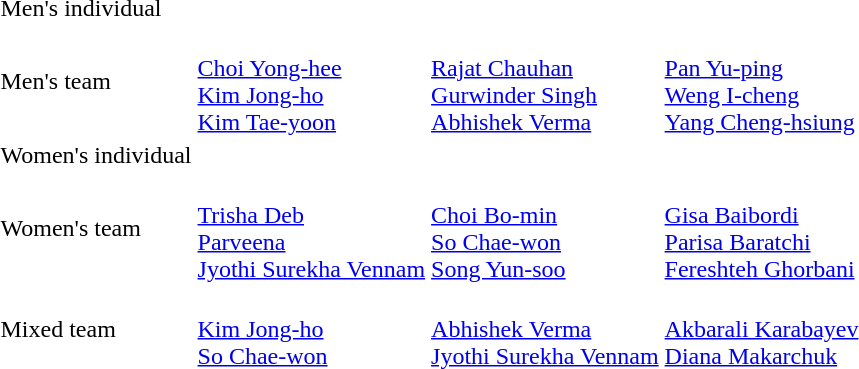<table>
<tr>
<td>Men's individual</td>
<td></td>
<td></td>
<td></td>
</tr>
<tr>
<td>Men's team</td>
<td><br><a href='#'>Choi Yong-hee</a><br><a href='#'>Kim Jong-ho</a><br><a href='#'>Kim Tae-yoon</a></td>
<td><br><a href='#'>Rajat Chauhan</a><br><a href='#'>Gurwinder Singh</a><br><a href='#'>Abhishek Verma</a></td>
<td><br><a href='#'>Pan Yu-ping</a><br><a href='#'>Weng I-cheng</a><br><a href='#'>Yang Cheng-hsiung</a></td>
</tr>
<tr>
<td>Women's individual</td>
<td></td>
<td></td>
<td></td>
</tr>
<tr>
<td>Women's team</td>
<td><br><a href='#'>Trisha Deb</a><br><a href='#'>Parveena</a><br><a href='#'>Jyothi Surekha Vennam</a></td>
<td><br><a href='#'>Choi Bo-min</a><br><a href='#'>So Chae-won</a><br><a href='#'>Song Yun-soo</a></td>
<td><br><a href='#'>Gisa Baibordi</a><br><a href='#'>Parisa Baratchi</a><br><a href='#'>Fereshteh Ghorbani</a></td>
</tr>
<tr>
<td>Mixed team</td>
<td><br><a href='#'>Kim Jong-ho</a><br><a href='#'>So Chae-won</a></td>
<td><br><a href='#'>Abhishek Verma</a><br><a href='#'>Jyothi Surekha Vennam</a></td>
<td><br><a href='#'>Akbarali Karabayev</a><br><a href='#'>Diana Makarchuk</a></td>
</tr>
</table>
